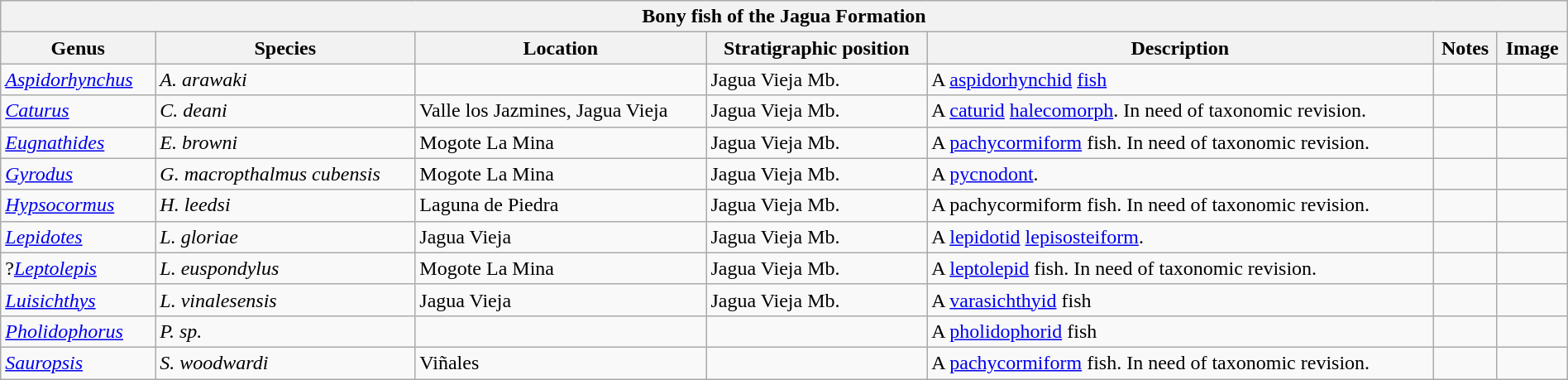<table class="wikitable" align="center" width="100%">
<tr>
<th colspan="8" align="center"><strong>Bony fish of the Jagua Formation</strong></th>
</tr>
<tr>
<th>Genus</th>
<th>Species</th>
<th>Location</th>
<th>Stratigraphic position</th>
<th>Description</th>
<th>Notes</th>
<th>Image</th>
</tr>
<tr>
<td><em><a href='#'>Aspidorhynchus</a></em></td>
<td><em>A. arawaki</em></td>
<td></td>
<td>Jagua Vieja Mb.</td>
<td>A <a href='#'>aspidorhynchid</a> <a href='#'>fish</a></td>
<td></td>
<td></td>
</tr>
<tr>
<td><em><a href='#'>Caturus</a></em></td>
<td><em>C. deani</em></td>
<td>Valle los Jazmines, Jagua Vieja</td>
<td>Jagua Vieja Mb.</td>
<td>A <a href='#'>caturid</a> <a href='#'>halecomorph</a>. In need of taxonomic revision.</td>
<td></td>
<td></td>
</tr>
<tr>
<td><em><a href='#'>Eugnathides</a></em></td>
<td><em>E. browni</em></td>
<td>Mogote La Mina</td>
<td>Jagua Vieja Mb.</td>
<td>A <a href='#'>pachycormiform</a> fish. In need of taxonomic revision.</td>
<td></td>
<td></td>
</tr>
<tr>
<td><em><a href='#'>Gyrodus</a></em></td>
<td><em>G. macropthalmus cubensis</em></td>
<td>Mogote La Mina</td>
<td>Jagua Vieja Mb.</td>
<td>A <a href='#'>pycnodont</a>.</td>
<td></td>
<td></td>
</tr>
<tr>
<td><em><a href='#'>Hypsocormus</a></em></td>
<td><em>H. leedsi</em></td>
<td>Laguna de Piedra</td>
<td>Jagua Vieja Mb.</td>
<td>A pachycormiform fish. In need of taxonomic revision.</td>
<td></td>
<td></td>
</tr>
<tr>
<td><em><a href='#'>Lepidotes</a></em></td>
<td><em>L. gloriae</em></td>
<td>Jagua Vieja</td>
<td>Jagua Vieja Mb.</td>
<td>A <a href='#'>lepidotid</a> <a href='#'>lepisosteiform</a>.</td>
<td></td>
<td></td>
</tr>
<tr>
<td>?<em><a href='#'>Leptolepis</a></em></td>
<td><em>L. euspondylus</em></td>
<td>Mogote La Mina</td>
<td>Jagua Vieja Mb.</td>
<td>A <a href='#'>leptolepid</a> fish. In need of taxonomic revision.</td>
<td></td>
<td></td>
</tr>
<tr>
<td><em><a href='#'>Luisichthys</a></em></td>
<td><em>L. vinalesensis</em></td>
<td>Jagua Vieja</td>
<td>Jagua Vieja Mb.</td>
<td>A <a href='#'>varasichthyid</a> fish</td>
<td></td>
<td></td>
</tr>
<tr>
<td><em><a href='#'>Pholidophorus</a></em></td>
<td><em>P. sp.</em></td>
<td></td>
<td></td>
<td>A <a href='#'>pholidophorid</a> fish</td>
<td></td>
<td></td>
</tr>
<tr>
<td><em><a href='#'>Sauropsis</a></em></td>
<td><em>S. woodwardi</em></td>
<td>Viñales</td>
<td></td>
<td>A <a href='#'>pachycormiform</a> fish. In need of taxonomic revision.</td>
<td></td>
<td></td>
</tr>
</table>
